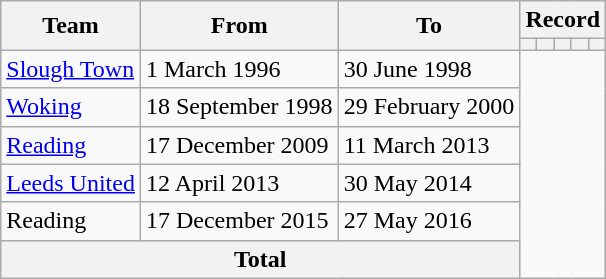<table class=wikitable style="text-align: center">
<tr>
<th rowspan=2>Team</th>
<th rowspan=2>From</th>
<th rowspan=2>To</th>
<th colspan=5>Record</th>
</tr>
<tr>
<th></th>
<th></th>
<th></th>
<th></th>
<th></th>
</tr>
<tr>
<td align=left><a href='#'>Slough Town</a></td>
<td align=left>1 March 1996</td>
<td align=left>30 June 1998<br></td>
</tr>
<tr>
<td align=left><a href='#'>Woking</a></td>
<td align=left>18 September 1998</td>
<td align=left>29 February 2000<br></td>
</tr>
<tr>
<td align=left><a href='#'>Reading</a></td>
<td align=left>17 December 2009</td>
<td align=left>11 March 2013<br></td>
</tr>
<tr>
<td align=left><a href='#'>Leeds United</a></td>
<td align=left>12 April 2013</td>
<td align=left>30 May 2014<br></td>
</tr>
<tr>
<td align=left>Reading</td>
<td align=left>17 December 2015</td>
<td align=left>27 May 2016<br></td>
</tr>
<tr>
<th colspan=3>Total<br></th>
</tr>
</table>
